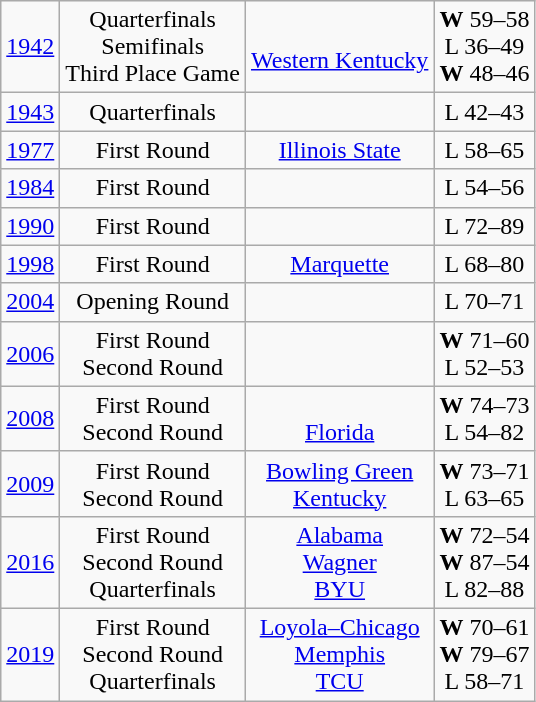<table class="wikitable">
<tr align="center">
<td><a href='#'>1942</a></td>
<td>Quarterfinals<br>Semifinals<br>Third Place Game</td>
<td><br><a href='#'>Western Kentucky</a><br></td>
<td><strong>W</strong> 59–58<br>L 36–49<br><strong>W</strong> 48–46</td>
</tr>
<tr align="center">
<td><a href='#'>1943</a></td>
<td>Quarterfinals</td>
<td></td>
<td>L 42–43</td>
</tr>
<tr align="center">
<td><a href='#'>1977</a></td>
<td>First Round</td>
<td><a href='#'>Illinois State</a></td>
<td>L 58–65</td>
</tr>
<tr align="center">
<td><a href='#'>1984</a></td>
<td>First Round</td>
<td></td>
<td>L 54–56</td>
</tr>
<tr align="center">
<td><a href='#'>1990</a></td>
<td>First Round</td>
<td></td>
<td>L 72–89</td>
</tr>
<tr align="center">
<td><a href='#'>1998</a></td>
<td>First Round</td>
<td><a href='#'>Marquette</a></td>
<td>L 68–80</td>
</tr>
<tr align="center">
<td><a href='#'>2004</a></td>
<td>Opening Round</td>
<td></td>
<td>L 70–71</td>
</tr>
<tr align="center">
<td><a href='#'>2006</a></td>
<td>First Round<br>Second Round</td>
<td><br></td>
<td><strong>W</strong> 71–60<br>L 52–53</td>
</tr>
<tr align="center">
<td><a href='#'>2008</a></td>
<td>First Round<br>Second Round</td>
<td><br><a href='#'>Florida</a></td>
<td><strong>W</strong> 74–73<br>L 54–82</td>
</tr>
<tr align="center">
<td><a href='#'>2009</a></td>
<td>First Round<br>Second Round</td>
<td><a href='#'>Bowling Green</a><br><a href='#'>Kentucky</a></td>
<td><strong>W</strong> 73–71<br>L 63–65</td>
</tr>
<tr align="center">
<td><a href='#'>2016</a></td>
<td>First Round<br>Second Round<br>Quarterfinals</td>
<td><a href='#'>Alabama</a><br><a href='#'>Wagner</a><br><a href='#'>BYU</a></td>
<td><strong>W</strong> 72–54<br><strong>W</strong> 87–54<br>L 82–88</td>
</tr>
<tr align="center">
<td><a href='#'>2019</a></td>
<td>First Round<br>Second Round<br>Quarterfinals</td>
<td><a href='#'>Loyola–Chicago</a><br><a href='#'>Memphis</a><br><a href='#'>TCU</a></td>
<td><strong>W</strong> 70–61<br> <strong>W</strong> 79–67<br>L 58–71</td>
</tr>
</table>
